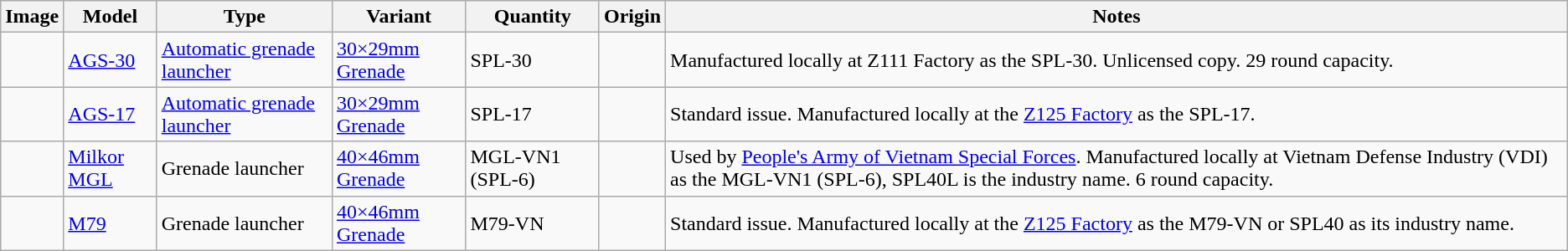<table class="wikitable">
<tr>
<th>Image</th>
<th>Model</th>
<th>Type</th>
<th>Variant</th>
<th>Quantity</th>
<th>Origin</th>
<th>Notes</th>
</tr>
<tr>
<td></td>
<td><a href='#'>AGS-30</a></td>
<td><a href='#'>Automatic grenade launcher</a></td>
<td><a href='#'>30×29mm Grenade</a></td>
<td>SPL-30</td>
<td><br></td>
<td>Manufactured locally at Z111 Factory as the SPL-30. Unlicensed copy. 29 round capacity.</td>
</tr>
<tr>
<td></td>
<td><a href='#'>AGS-17</a></td>
<td><a href='#'>Automatic grenade launcher</a></td>
<td><a href='#'>30×29mm Grenade</a></td>
<td>SPL-17</td>
<td><br></td>
<td>Standard issue. Manufactured locally at the <a href='#'>Z125 Factory</a> as the SPL-17.</td>
</tr>
<tr>
<td></td>
<td><a href='#'>Milkor MGL</a></td>
<td>Grenade launcher</td>
<td><a href='#'>40×46mm Grenade</a></td>
<td>MGL-VN1 (SPL-6)</td>
<td><br></td>
<td>Used by <a href='#'>People's Army of Vietnam Special Forces</a>. Manufactured locally at Vietnam Defense Industry (VDI) as the MGL-VN1 (SPL-6), SPL40L is the industry name. 6 round capacity.</td>
</tr>
<tr>
<td></td>
<td><a href='#'>M79</a></td>
<td>Grenade launcher</td>
<td><a href='#'>40×46mm Grenade</a></td>
<td>M79-VN</td>
<td><br></td>
<td>Standard issue. Manufactured locally at the <a href='#'>Z125 Factory</a> as the M79-VN or SPL40 as its industry name.</td>
</tr>
</table>
